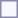<table style="border:1px solid #8888aa; background-color:#f7f8ff; padding:5px; font-size:90%; margin: 0px 12px 12px 0px;">
</table>
